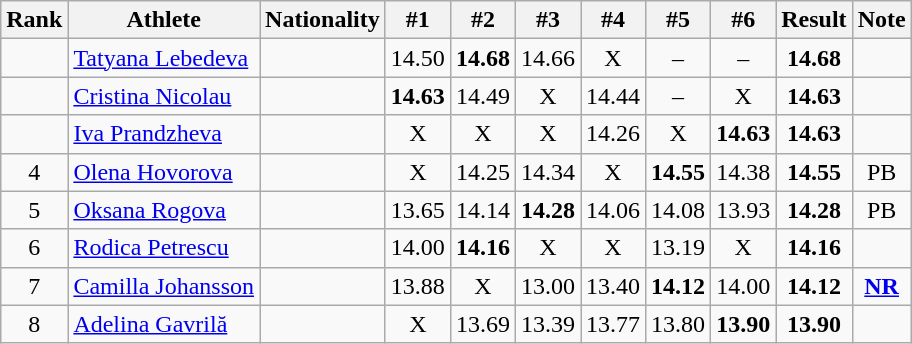<table class="wikitable sortable" style="text-align:center">
<tr>
<th>Rank</th>
<th>Athlete</th>
<th>Nationality</th>
<th>#1</th>
<th>#2</th>
<th>#3</th>
<th>#4</th>
<th>#5</th>
<th>#6</th>
<th>Result</th>
<th>Note</th>
</tr>
<tr>
<td></td>
<td align=left><a href='#'>Tatyana Lebedeva</a></td>
<td align=left></td>
<td>14.50</td>
<td><strong>14.68</strong></td>
<td>14.66</td>
<td>X</td>
<td>–</td>
<td>–</td>
<td><strong>14.68</strong></td>
<td></td>
</tr>
<tr>
<td></td>
<td align=left><a href='#'>Cristina Nicolau</a></td>
<td align=left></td>
<td><strong>14.63</strong></td>
<td>14.49</td>
<td>X</td>
<td>14.44</td>
<td>–</td>
<td>X</td>
<td><strong>14.63</strong></td>
<td></td>
</tr>
<tr>
<td></td>
<td align=left><a href='#'>Iva Prandzheva</a></td>
<td align=left></td>
<td>X</td>
<td>X</td>
<td>X</td>
<td>14.26</td>
<td>X</td>
<td><strong>14.63</strong></td>
<td><strong>14.63</strong></td>
<td></td>
</tr>
<tr>
<td>4</td>
<td align=left><a href='#'>Olena Hovorova</a></td>
<td align=left></td>
<td>X</td>
<td>14.25</td>
<td>14.34</td>
<td>X</td>
<td><strong>14.55</strong></td>
<td>14.38</td>
<td><strong>14.55</strong></td>
<td>PB</td>
</tr>
<tr>
<td>5</td>
<td align=left><a href='#'>Oksana Rogova</a></td>
<td align=left></td>
<td>13.65</td>
<td>14.14</td>
<td><strong>14.28</strong></td>
<td>14.06</td>
<td>14.08</td>
<td>13.93</td>
<td><strong>14.28</strong></td>
<td>PB</td>
</tr>
<tr>
<td>6</td>
<td align=left><a href='#'>Rodica Petrescu</a></td>
<td align=left></td>
<td>14.00</td>
<td><strong>14.16</strong></td>
<td>X</td>
<td>X</td>
<td>13.19</td>
<td>X</td>
<td><strong>14.16</strong></td>
<td></td>
</tr>
<tr>
<td>7</td>
<td align=left><a href='#'>Camilla Johansson</a></td>
<td align=left></td>
<td>13.88</td>
<td>X</td>
<td>13.00</td>
<td>13.40</td>
<td><strong>14.12</strong></td>
<td>14.00</td>
<td><strong>14.12</strong></td>
<td><strong><a href='#'>NR</a></strong></td>
</tr>
<tr>
<td>8</td>
<td align=left><a href='#'>Adelina Gavrilă</a></td>
<td align=left></td>
<td>X</td>
<td>13.69</td>
<td>13.39</td>
<td>13.77</td>
<td>13.80</td>
<td><strong>13.90</strong></td>
<td><strong>13.90</strong></td>
<td></td>
</tr>
</table>
